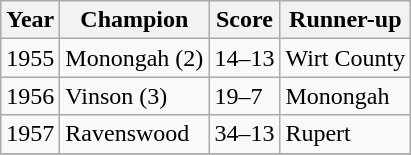<table class="wikitable">
<tr>
<th>Year</th>
<th>Champion</th>
<th>Score</th>
<th>Runner-up</th>
</tr>
<tr>
<td>1955</td>
<td>Monongah (2)</td>
<td>14–13</td>
<td>Wirt County</td>
</tr>
<tr>
<td>1956</td>
<td>Vinson (3)</td>
<td>19–7</td>
<td>Monongah</td>
</tr>
<tr>
<td>1957</td>
<td>Ravenswood</td>
<td>34–13</td>
<td>Rupert</td>
</tr>
<tr>
</tr>
</table>
